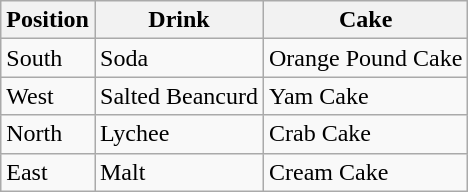<table class="wikitable">
<tr>
<th>Position</th>
<th>Drink</th>
<th>Cake</th>
</tr>
<tr>
<td>South</td>
<td>Soda</td>
<td>Orange Pound Cake</td>
</tr>
<tr>
<td>West</td>
<td>Salted Beancurd</td>
<td>Yam Cake</td>
</tr>
<tr>
<td>North</td>
<td>Lychee</td>
<td>Crab Cake</td>
</tr>
<tr>
<td>East</td>
<td>Malt</td>
<td>Cream Cake</td>
</tr>
</table>
